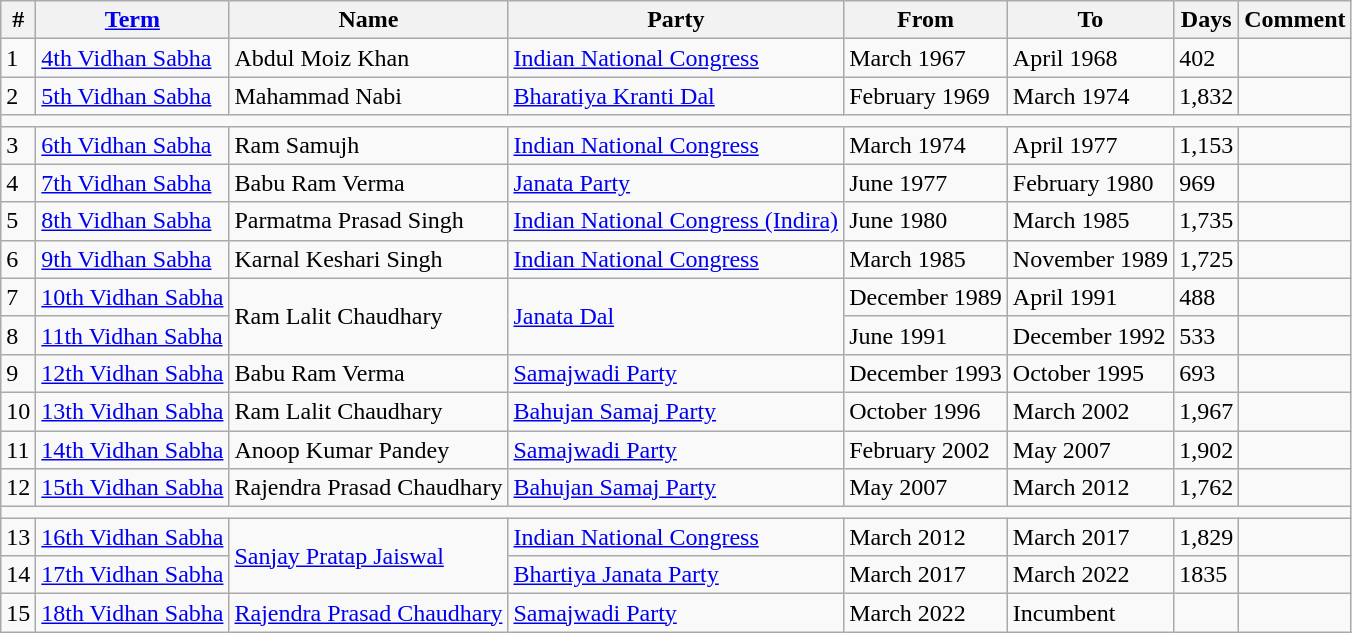<table class="wikitable sortable">
<tr>
<th>#</th>
<th><a href='#'>Term</a></th>
<th>Name</th>
<th>Party</th>
<th>From</th>
<th>To</th>
<th>Days</th>
<th>Comment</th>
</tr>
<tr>
<td>1</td>
<td><a href='#'>4th Vidhan Sabha</a></td>
<td>Abdul Moiz Khan</td>
<td><a href='#'>Indian National Congress</a></td>
<td>March 1967</td>
<td>April 1968</td>
<td>402</td>
<td></td>
</tr>
<tr>
<td>2</td>
<td><a href='#'>5th Vidhan Sabha</a></td>
<td>Mahammad Nabi</td>
<td><a href='#'>Bharatiya Kranti Dal</a></td>
<td>February 1969</td>
<td>March 1974</td>
<td>1,832</td>
<td></td>
</tr>
<tr>
<td colspan=8 align=center></td>
</tr>
<tr>
<td>3</td>
<td><a href='#'>6th Vidhan Sabha</a></td>
<td>Ram Samujh</td>
<td><a href='#'>Indian National Congress</a></td>
<td>March 1974</td>
<td>April 1977</td>
<td>1,153</td>
<td></td>
</tr>
<tr>
<td>4</td>
<td><a href='#'>7th Vidhan Sabha</a></td>
<td>Babu Ram Verma</td>
<td><a href='#'>Janata Party</a></td>
<td>June 1977</td>
<td>February 1980</td>
<td>969</td>
<td></td>
</tr>
<tr>
<td>5</td>
<td><a href='#'>8th Vidhan Sabha</a></td>
<td>Parmatma Prasad Singh</td>
<td><a href='#'>Indian National Congress (Indira)</a></td>
<td>June 1980</td>
<td>March 1985</td>
<td>1,735</td>
<td></td>
</tr>
<tr>
<td>6</td>
<td><a href='#'>9th Vidhan Sabha</a></td>
<td>Karnal Keshari Singh</td>
<td><a href='#'>Indian National Congress</a></td>
<td>March 1985</td>
<td>November 1989</td>
<td>1,725</td>
<td></td>
</tr>
<tr>
<td>7</td>
<td><a href='#'>10th Vidhan Sabha</a></td>
<td rowspan="2">Ram Lalit Chaudhary</td>
<td rowspan="2"><a href='#'>Janata Dal</a></td>
<td>December 1989</td>
<td>April 1991</td>
<td>488</td>
<td></td>
</tr>
<tr>
<td>8</td>
<td><a href='#'>11th Vidhan Sabha</a></td>
<td>June 1991</td>
<td>December 1992</td>
<td>533</td>
<td></td>
</tr>
<tr>
<td>9</td>
<td><a href='#'>12th Vidhan Sabha</a></td>
<td>Babu Ram Verma</td>
<td><a href='#'>Samajwadi Party</a></td>
<td>December 1993</td>
<td>October 1995</td>
<td>693</td>
<td></td>
</tr>
<tr>
<td>10</td>
<td><a href='#'>13th Vidhan Sabha</a></td>
<td>Ram Lalit Chaudhary</td>
<td><a href='#'>Bahujan Samaj Party</a></td>
<td>October 1996</td>
<td>March 2002</td>
<td>1,967</td>
<td></td>
</tr>
<tr>
<td>11</td>
<td><a href='#'>14th Vidhan Sabha</a></td>
<td>Anoop Kumar Pandey</td>
<td><a href='#'>Samajwadi Party</a></td>
<td>February 2002</td>
<td>May 2007</td>
<td>1,902</td>
<td></td>
</tr>
<tr>
<td>12</td>
<td><a href='#'>15th Vidhan Sabha</a></td>
<td>Rajendra Prasad Chaudhary</td>
<td><a href='#'>Bahujan Samaj Party</a></td>
<td>May 2007</td>
<td>March 2012</td>
<td>1,762</td>
<td></td>
</tr>
<tr>
<td colspan=8 align=center></td>
</tr>
<tr>
<td>13</td>
<td><a href='#'>16th Vidhan Sabha</a></td>
<td rowspan="2"><a href='#'>Sanjay Pratap Jaiswal</a></td>
<td><a href='#'>Indian National Congress</a></td>
<td>March 2012</td>
<td>March 2017</td>
<td>1,829</td>
<td></td>
</tr>
<tr>
<td>14</td>
<td><a href='#'>17th Vidhan Sabha</a></td>
<td><a href='#'>Bhartiya Janata Party</a></td>
<td>March 2017</td>
<td>March 2022</td>
<td>1835</td>
<td></td>
</tr>
<tr>
<td>15</td>
<td><a href='#'>18th Vidhan Sabha</a></td>
<td><a href='#'>Rajendra Prasad Chaudhary</a></td>
<td><a href='#'>Samajwadi Party</a></td>
<td>March 2022</td>
<td>Incumbent</td>
<td></td>
<td></td>
</tr>
</table>
